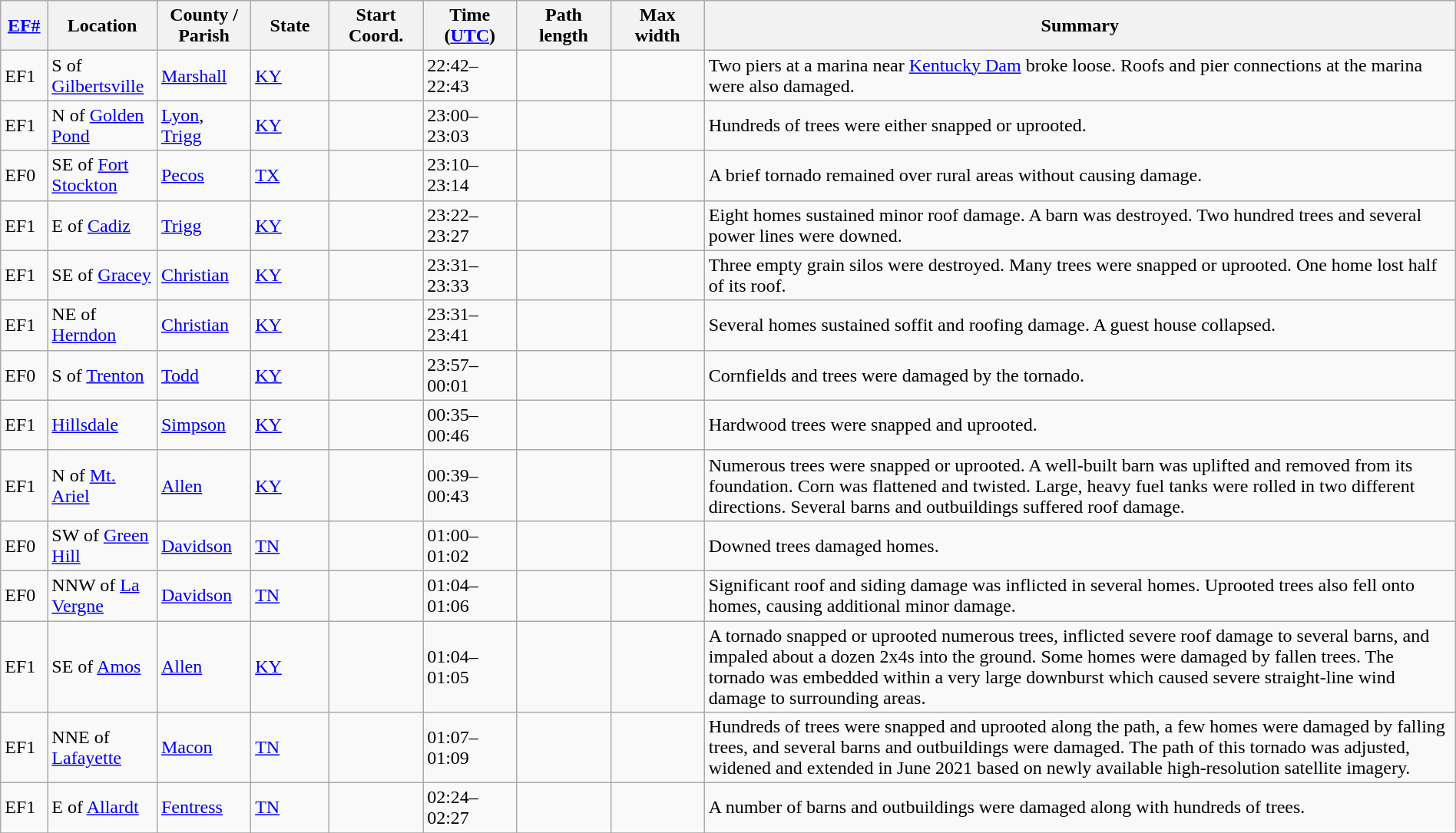<table class="wikitable sortable" style="width:100%;">
<tr>
<th scope="col" style="width:3%; text-align:center;"><a href='#'>EF#</a></th>
<th scope="col" style="width:7%; text-align:center;" class="unsortable">Location</th>
<th scope="col" style="width:6%; text-align:center;" class="unsortable">County / Parish</th>
<th scope="col" style="width:5%; text-align:center;">State</th>
<th scope="col" style="width:6%; text-align:center;">Start Coord.</th>
<th scope="col" style="width:6%; text-align:center;">Time (<a href='#'>UTC</a>)</th>
<th scope="col" style="width:6%; text-align:center;">Path length</th>
<th scope="col" style="width:6%; text-align:center;">Max width</th>
<th scope="col" class="unsortable" style="width:48%; text-align:center;">Summary</th>
</tr>
<tr>
<td bgcolor=>EF1</td>
<td>S of <a href='#'>Gilbertsville</a></td>
<td><a href='#'>Marshall</a></td>
<td><a href='#'>KY</a></td>
<td></td>
<td>22:42–22:43</td>
<td></td>
<td></td>
<td>Two piers at a marina near <a href='#'>Kentucky Dam</a> broke loose. Roofs and pier connections at the marina were also damaged.</td>
</tr>
<tr>
<td bgcolor=>EF1</td>
<td>N of <a href='#'>Golden Pond</a></td>
<td><a href='#'>Lyon</a>, <a href='#'>Trigg</a></td>
<td><a href='#'>KY</a></td>
<td></td>
<td>23:00–23:03</td>
<td></td>
<td></td>
<td>Hundreds of trees were either snapped or uprooted.</td>
</tr>
<tr>
<td bgcolor=>EF0</td>
<td>SE of <a href='#'>Fort Stockton</a></td>
<td><a href='#'>Pecos</a></td>
<td><a href='#'>TX</a></td>
<td></td>
<td>23:10–23:14</td>
<td></td>
<td></td>
<td>A brief tornado remained over rural areas without causing damage.</td>
</tr>
<tr>
<td bgcolor=>EF1</td>
<td>E of <a href='#'>Cadiz</a></td>
<td><a href='#'>Trigg</a></td>
<td><a href='#'>KY</a></td>
<td></td>
<td>23:22–23:27</td>
<td></td>
<td></td>
<td>Eight homes sustained minor roof damage. A barn was destroyed. Two hundred trees and several power lines were downed.</td>
</tr>
<tr>
<td bgcolor=>EF1</td>
<td>SE of <a href='#'>Gracey</a></td>
<td><a href='#'>Christian</a></td>
<td><a href='#'>KY</a></td>
<td></td>
<td>23:31–23:33</td>
<td></td>
<td></td>
<td>Three empty grain silos were destroyed. Many trees were snapped or uprooted. One home lost half of its roof.</td>
</tr>
<tr>
<td bgcolor=>EF1</td>
<td>NE of <a href='#'>Herndon</a></td>
<td><a href='#'>Christian</a></td>
<td><a href='#'>KY</a></td>
<td></td>
<td>23:31–23:41</td>
<td></td>
<td></td>
<td>Several homes sustained soffit and roofing damage. A guest house collapsed.</td>
</tr>
<tr>
<td bgcolor=>EF0</td>
<td>S of <a href='#'>Trenton</a></td>
<td><a href='#'>Todd</a></td>
<td><a href='#'>KY</a></td>
<td></td>
<td>23:57–00:01</td>
<td></td>
<td></td>
<td>Cornfields and trees were damaged by the tornado.</td>
</tr>
<tr>
<td bgcolor=>EF1</td>
<td><a href='#'>Hillsdale</a></td>
<td><a href='#'>Simpson</a></td>
<td><a href='#'>KY</a></td>
<td></td>
<td>00:35–00:46</td>
<td></td>
<td></td>
<td>Hardwood trees were snapped and uprooted.</td>
</tr>
<tr>
<td bgcolor=>EF1</td>
<td>N of <a href='#'>Mt. Ariel</a></td>
<td><a href='#'>Allen</a></td>
<td><a href='#'>KY</a></td>
<td></td>
<td>00:39–00:43</td>
<td></td>
<td></td>
<td>Numerous trees were snapped or uprooted. A well-built barn was uplifted and removed from its foundation. Corn was flattened and twisted. Large, heavy fuel tanks were rolled in two different directions. Several barns and outbuildings suffered roof damage.</td>
</tr>
<tr>
<td bgcolor=>EF0</td>
<td>SW of <a href='#'>Green Hill</a></td>
<td><a href='#'>Davidson</a></td>
<td><a href='#'>TN</a></td>
<td></td>
<td>01:00–01:02</td>
<td></td>
<td></td>
<td>Downed trees damaged homes.</td>
</tr>
<tr>
<td bgcolor=>EF0</td>
<td>NNW of <a href='#'>La Vergne</a></td>
<td><a href='#'>Davidson</a></td>
<td><a href='#'>TN</a></td>
<td></td>
<td>01:04–01:06</td>
<td></td>
<td></td>
<td>Significant roof and siding damage was inflicted in several homes. Uprooted trees also fell onto homes, causing additional minor damage.</td>
</tr>
<tr>
<td bgcolor=>EF1</td>
<td>SE of <a href='#'>Amos</a></td>
<td><a href='#'>Allen</a></td>
<td><a href='#'>KY</a></td>
<td></td>
<td>01:04–01:05</td>
<td></td>
<td></td>
<td>A tornado snapped or uprooted numerous trees, inflicted severe roof damage to several barns, and impaled about a dozen 2x4s into the ground. Some homes were damaged by fallen trees. The tornado was embedded within a very large downburst which caused severe straight-line wind damage to surrounding areas.</td>
</tr>
<tr>
<td bgcolor=>EF1</td>
<td>NNE of <a href='#'>Lafayette</a></td>
<td><a href='#'>Macon</a></td>
<td><a href='#'>TN</a></td>
<td></td>
<td>01:07–01:09</td>
<td></td>
<td></td>
<td>Hundreds of trees were snapped and uprooted along the path, a few homes were damaged by falling trees, and several barns and outbuildings were damaged. The path of this tornado was adjusted, widened and extended in June 2021 based on newly available high-resolution satellite imagery.</td>
</tr>
<tr>
<td bgcolor=>EF1</td>
<td>E of <a href='#'>Allardt</a></td>
<td><a href='#'>Fentress</a></td>
<td><a href='#'>TN</a></td>
<td></td>
<td>02:24–02:27</td>
<td></td>
<td></td>
<td>A number of barns and outbuildings were damaged along with hundreds of trees.</td>
</tr>
<tr>
</tr>
</table>
